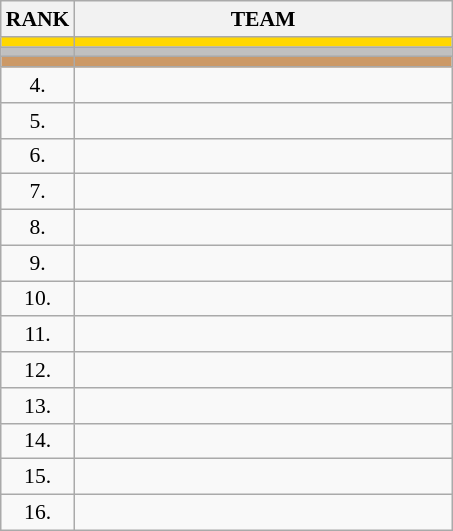<table class="wikitable" style="border-collapse: collapse; font-size: 90%;">
<tr>
<th>RANK</th>
<th align="left" style="width: 17em">TEAM</th>
</tr>
<tr bgcolor=gold>
<td align="center"></td>
<td></td>
</tr>
<tr bgcolor=silver>
<td align="center"></td>
<td></td>
</tr>
<tr bgcolor=cc9966>
<td align="center"></td>
<td></td>
</tr>
<tr>
<td align="center">4.</td>
<td></td>
</tr>
<tr>
<td align="center">5.</td>
<td></td>
</tr>
<tr>
<td align="center">6.</td>
<td></td>
</tr>
<tr>
<td align="center">7.</td>
<td></td>
</tr>
<tr>
<td align="center">8.</td>
<td></td>
</tr>
<tr>
<td align="center">9.</td>
<td></td>
</tr>
<tr>
<td align="center">10.</td>
<td></td>
</tr>
<tr>
<td align="center">11.</td>
<td></td>
</tr>
<tr>
<td align="center">12.</td>
<td></td>
</tr>
<tr>
<td align="center">13.</td>
<td></td>
</tr>
<tr>
<td align="center">14.</td>
<td></td>
</tr>
<tr>
<td align="center">15.</td>
<td></td>
</tr>
<tr>
<td align="center">16.</td>
<td></td>
</tr>
</table>
